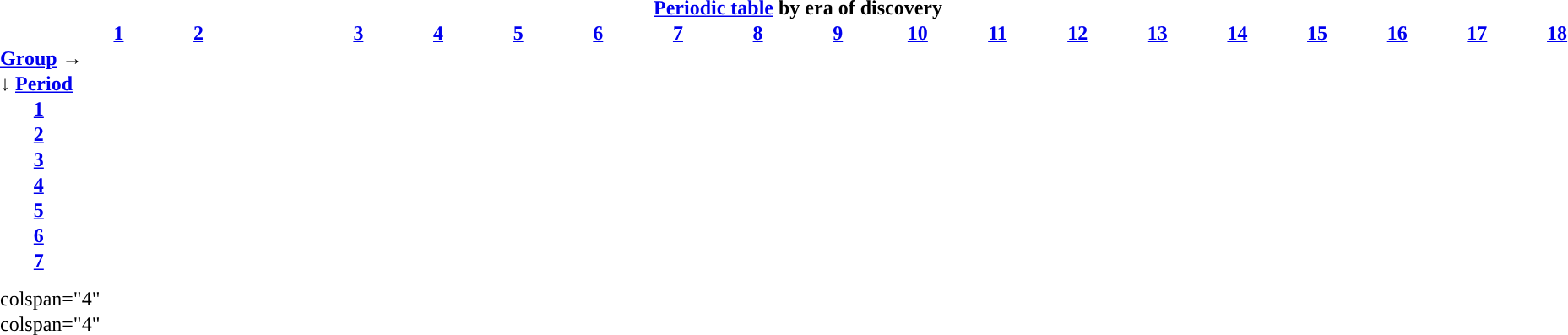<table border="0" cellpadding="0" cellspacing="2" style="table-layout:fixed; width:100%; background:">
<tr>
<th colspan=20 style="background:"><a href='#'>Periodic table</a> by era of discovery</th>
</tr>
<tr style="background:">
<th></th>
<th><a href='#'>1</a></th>
<th><a href='#'>2</a></th>
<th style="width:2%"> </th>
<th><a href='#'>3</a></th>
<th><a href='#'>4</a></th>
<th><a href='#'>5</a></th>
<th><a href='#'>6</a></th>
<th><a href='#'>7</a></th>
<th><a href='#'>8</a></th>
<th><a href='#'>9</a></th>
<th><a href='#'>10</a></th>
<th><a href='#'>11</a></th>
<th><a href='#'>12</a></th>
<th><a href='#'>13</a></th>
<th><a href='#'>14</a></th>
<th><a href='#'>15</a></th>
<th><a href='#'>16</a></th>
<th><a href='#'>17</a></th>
<th><a href='#'>18</a></th>
</tr>
<tr>
<th colspan=3 style="text-align:left;"><a href='#'>Group</a> →</th>
<th colspan=17> </th>
</tr>
<tr>
<th colspan=3 style="text-align:left;">↓ <a href='#'>Period</a></th>
<th colspan=17> </th>
</tr>
<tr>
<th><a href='#'>1</a></th>
<td></td>
<td colspan="1"></td>
<td colspan="11"></td>
<td colspan="5"></td>
<td></td>
</tr>
<tr>
<th><a href='#'>2</a></th>
<td></td>
<td></td>
<td colspan="11"></td>
<td></td>
<td></td>
<td></td>
<td></td>
<td></td>
<td></td>
</tr>
<tr>
<th><a href='#'>3</a></th>
<td></td>
<td></td>
<td colspan="11"></td>
<td></td>
<td></td>
<td></td>
<td></td>
<td></td>
<td></td>
</tr>
<tr>
<th><a href='#'>4</a></th>
<td></td>
<td></td>
<td></td>
<td></td>
<td></td>
<td></td>
<td></td>
<td></td>
<td></td>
<td></td>
<td></td>
<td></td>
<td></td>
<td></td>
<td></td>
<td></td>
<td></td>
<td></td>
<td></td>
</tr>
<tr>
<th><a href='#'>5</a></th>
<td></td>
<td></td>
<td></td>
<td></td>
<td></td>
<td></td>
<td></td>
<td></td>
<td></td>
<td></td>
<td></td>
<td></td>
<td></td>
<td></td>
<td></td>
<td></td>
<td></td>
<td></td>
<td></td>
</tr>
<tr>
<th><a href='#'>6</a></th>
<td></td>
<td></td>
<td></td>
<td></td>
<td></td>
<td></td>
<td></td>
<td></td>
<td></td>
<td></td>
<td></td>
<td></td>
<td></td>
<td></td>
<td></td>
<td></td>
<td></td>
<td></td>
<td></td>
</tr>
<tr>
<th><a href='#'>7</a></th>
<td></td>
<td></td>
<td></td>
<td></td>
<td></td>
<td></td>
<td></td>
<td></td>
<td></td>
<td></td>
<td></td>
<td></td>
<td></td>
<td></td>
<td></td>
<td></td>
<td></td>
<td></td>
<td></td>
</tr>
<tr>
<td colspan=20 style="line-height:50%;"> </td>
</tr>
<tr>
<td>colspan="4" </td>
<td></td>
<td></td>
<td></td>
<td></td>
<td></td>
<td></td>
<td></td>
<td></td>
<td></td>
<td></td>
<td></td>
<td></td>
<td></td>
<td></td>
<td> </td>
</tr>
<tr>
<td>colspan="4" </td>
<td></td>
<td></td>
<td></td>
<td></td>
<td></td>
<td></td>
<td></td>
<td></td>
<td></td>
<td></td>
<td></td>
<td></td>
<td></td>
<td></td>
<td> </td>
</tr>
<tr>
<td colspan=20 style="line-height:50%;"> </td>
</tr>
<tr>
<td colspan=20><br></td>
</tr>
</table>
